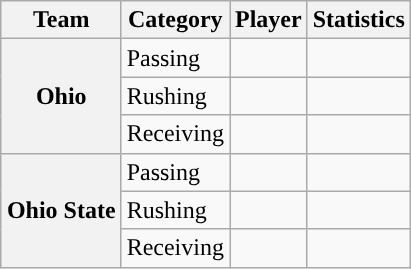<table class="wikitable" style="float:right">
<tr>
<th>Team</th>
<th>Category</th>
<th>Player</th>
<th>Statistics</th>
</tr>
<tr>
<th rowspan=3>Ohio</th>
<td>Passing</td>
<td></td>
<td></td>
</tr>
<tr>
<td>Rushing</td>
<td></td>
<td></td>
</tr>
<tr>
<td>Receiving</td>
<td></td>
<td></td>
</tr>
<tr>
<th rowspan=3>Ohio State</th>
<td>Passing</td>
<td></td>
<td></td>
</tr>
<tr>
<td>Rushing</td>
<td></td>
<td></td>
</tr>
<tr>
<td>Receiving</td>
<td></td>
<td></td>
</tr>
</table>
